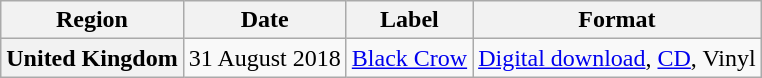<table class="wikitable plainrowheaders">
<tr>
<th scope="col">Region</th>
<th scope="col">Date</th>
<th scope="col">Label</th>
<th scope="col">Format</th>
</tr>
<tr>
<th scope="row">United Kingdom</th>
<td>31 August 2018</td>
<td><a href='#'>Black Crow</a></td>
<td><a href='#'>Digital download</a>, <a href='#'>CD</a>, Vinyl</td>
</tr>
</table>
